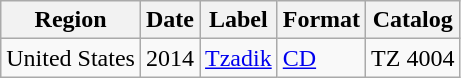<table class="wikitable">
<tr>
<th>Region</th>
<th>Date</th>
<th>Label</th>
<th>Format</th>
<th>Catalog</th>
</tr>
<tr>
<td>United States</td>
<td>2014</td>
<td><a href='#'>Tzadik</a></td>
<td><a href='#'>CD</a></td>
<td>TZ 4004</td>
</tr>
</table>
